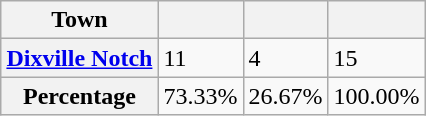<table class="wikitable sortable" style=margin:auto;margin:auto>
<tr valign=bottom>
<th>Town</th>
<th></th>
<th></th>
<th></th>
</tr>
<tr>
<th><a href='#'>Dixville Notch</a></th>
<td>11</td>
<td>4</td>
<td>15</td>
</tr>
<tr>
<th>Percentage</th>
<td>73.33%</td>
<td>26.67%</td>
<td>100.00%</td>
</tr>
</table>
